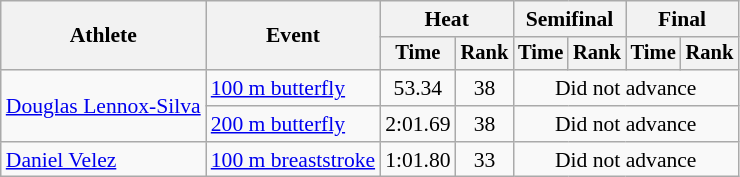<table class=wikitable style="font-size:90%">
<tr>
<th rowspan="2">Athlete</th>
<th rowspan="2">Event</th>
<th colspan="2">Heat</th>
<th colspan="2">Semifinal</th>
<th colspan="2">Final</th>
</tr>
<tr style="font-size:95%">
<th>Time</th>
<th>Rank</th>
<th>Time</th>
<th>Rank</th>
<th>Time</th>
<th>Rank</th>
</tr>
<tr align=center>
<td align=left rowspan=2><a href='#'>Douglas Lennox-Silva</a></td>
<td align=left><a href='#'>100 m butterfly</a></td>
<td>53.34</td>
<td>38</td>
<td colspan=4>Did not advance</td>
</tr>
<tr align=center>
<td align=left><a href='#'>200 m butterfly</a></td>
<td>2:01.69</td>
<td>38</td>
<td colspan=4>Did not advance</td>
</tr>
<tr align=center>
<td align=left><a href='#'>Daniel Velez</a></td>
<td align=left><a href='#'>100 m breaststroke</a></td>
<td>1:01.80</td>
<td>33</td>
<td colspan=4>Did not advance</td>
</tr>
</table>
